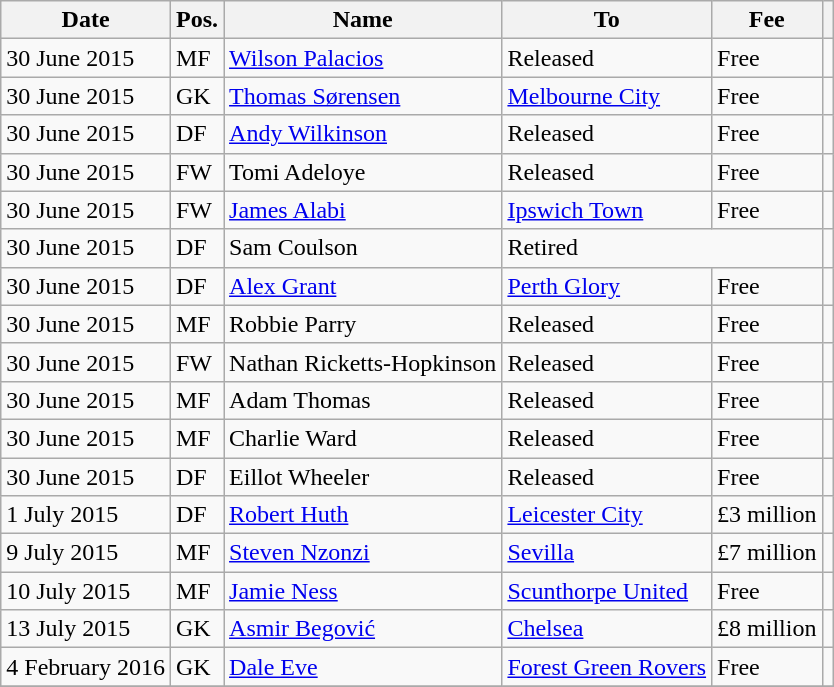<table class="wikitable">
<tr>
<th>Date</th>
<th>Pos.</th>
<th>Name</th>
<th>To</th>
<th>Fee</th>
<th></th>
</tr>
<tr>
<td>30 June 2015</td>
<td>MF</td>
<td> <a href='#'>Wilson Palacios</a></td>
<td>Released</td>
<td>Free</td>
<td></td>
</tr>
<tr>
<td>30 June 2015</td>
<td>GK</td>
<td> <a href='#'>Thomas Sørensen</a></td>
<td> <a href='#'>Melbourne City</a></td>
<td>Free</td>
<td></td>
</tr>
<tr>
<td>30 June 2015</td>
<td>DF</td>
<td> <a href='#'>Andy Wilkinson</a></td>
<td>Released</td>
<td>Free</td>
<td></td>
</tr>
<tr>
<td>30 June 2015</td>
<td>FW</td>
<td> Tomi Adeloye</td>
<td>Released</td>
<td>Free</td>
<td></td>
</tr>
<tr>
<td>30 June 2015</td>
<td>FW</td>
<td> <a href='#'>James Alabi</a></td>
<td> <a href='#'>Ipswich Town</a></td>
<td>Free</td>
<td></td>
</tr>
<tr>
<td>30 June 2015</td>
<td>DF</td>
<td> Sam Coulson</td>
<td colspan=2>Retired</td>
<td></td>
</tr>
<tr>
<td>30 June 2015</td>
<td>DF</td>
<td> <a href='#'>Alex Grant</a></td>
<td> <a href='#'>Perth Glory</a></td>
<td>Free</td>
<td></td>
</tr>
<tr>
<td>30 June 2015</td>
<td>MF</td>
<td> Robbie Parry</td>
<td>Released</td>
<td>Free</td>
<td></td>
</tr>
<tr>
<td>30 June 2015</td>
<td>FW</td>
<td> Nathan Ricketts-Hopkinson</td>
<td>Released</td>
<td>Free</td>
<td></td>
</tr>
<tr>
<td>30 June 2015</td>
<td>MF</td>
<td> Adam Thomas</td>
<td>Released</td>
<td>Free</td>
<td></td>
</tr>
<tr>
<td>30 June 2015</td>
<td>MF</td>
<td> Charlie Ward</td>
<td>Released</td>
<td>Free</td>
<td></td>
</tr>
<tr>
<td>30 June 2015</td>
<td>DF</td>
<td> Eillot Wheeler</td>
<td>Released</td>
<td>Free</td>
<td></td>
</tr>
<tr>
<td>1 July 2015</td>
<td>DF</td>
<td> <a href='#'>Robert Huth</a></td>
<td> <a href='#'>Leicester City</a></td>
<td>£3 million</td>
<td></td>
</tr>
<tr>
<td>9 July 2015</td>
<td>MF</td>
<td> <a href='#'>Steven Nzonzi</a></td>
<td> <a href='#'>Sevilla</a></td>
<td>£7 million</td>
<td></td>
</tr>
<tr>
<td>10 July 2015</td>
<td>MF</td>
<td> <a href='#'>Jamie Ness</a></td>
<td> <a href='#'>Scunthorpe United</a></td>
<td>Free</td>
<td></td>
</tr>
<tr>
<td>13 July 2015</td>
<td>GK</td>
<td> <a href='#'>Asmir Begović</a></td>
<td> <a href='#'>Chelsea</a></td>
<td>£8 million</td>
<td></td>
</tr>
<tr>
<td>4 February 2016</td>
<td>GK</td>
<td> <a href='#'>Dale Eve</a></td>
<td> <a href='#'>Forest Green Rovers</a></td>
<td>Free</td>
<td></td>
</tr>
<tr>
</tr>
</table>
